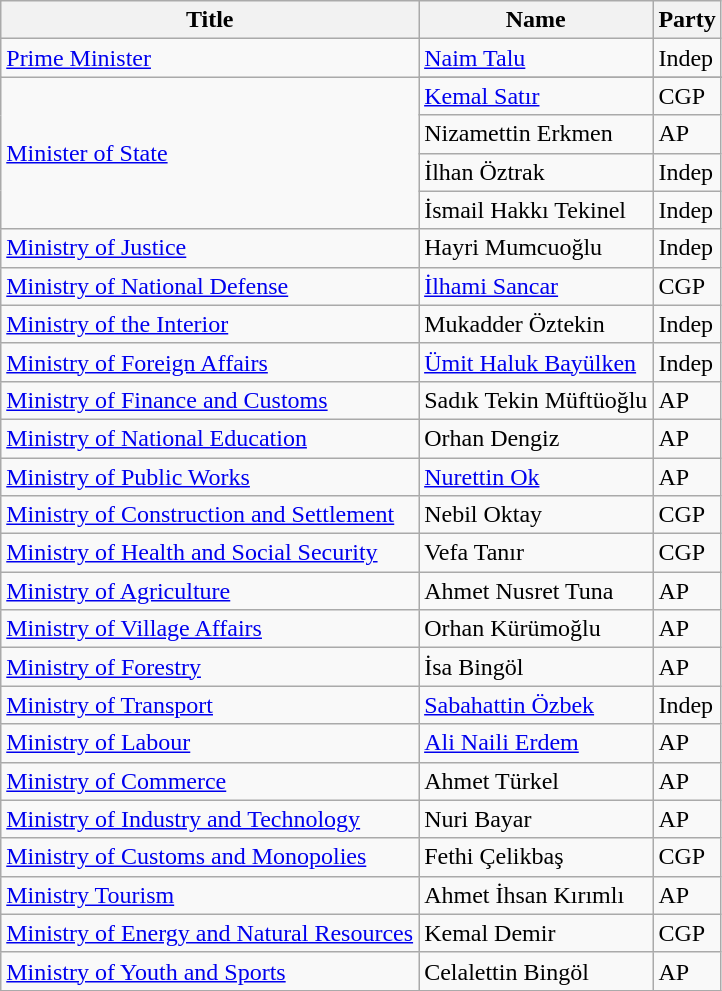<table class="wikitable">
<tr>
<th>Title</th>
<th>Name</th>
<th>Party</th>
</tr>
<tr>
<td><a href='#'>Prime Minister</a></td>
<td><a href='#'>Naim Talu</a></td>
<td>Indep</td>
</tr>
<tr>
<td rowspan="5" style="text-align:left;"><a href='#'>Minister of State</a></td>
</tr>
<tr>
<td><a href='#'>Kemal Satır</a></td>
<td>CGP</td>
</tr>
<tr>
<td>Nizamettin Erkmen</td>
<td>AP</td>
</tr>
<tr>
<td>İlhan Öztrak</td>
<td>Indep</td>
</tr>
<tr>
<td>İsmail Hakkı Tekinel</td>
<td>Indep</td>
</tr>
<tr>
<td><a href='#'>Ministry of Justice</a></td>
<td>Hayri Mumcuoğlu</td>
<td>Indep</td>
</tr>
<tr>
<td><a href='#'>Ministry of National Defense</a></td>
<td><a href='#'>İlhami Sancar</a></td>
<td>CGP</td>
</tr>
<tr>
<td><a href='#'>Ministry of the Interior</a></td>
<td>Mukadder Öztekin</td>
<td>Indep</td>
</tr>
<tr>
<td><a href='#'>Ministry of Foreign Affairs</a></td>
<td><a href='#'>Ümit Haluk Bayülken</a></td>
<td>Indep</td>
</tr>
<tr>
<td><a href='#'>Ministry of Finance and Customs</a></td>
<td>Sadık Tekin Müftüoğlu</td>
<td>AP</td>
</tr>
<tr>
<td><a href='#'>Ministry of National Education</a></td>
<td>Orhan Dengiz</td>
<td>AP</td>
</tr>
<tr>
<td><a href='#'>Ministry of Public Works</a></td>
<td><a href='#'>Nurettin Ok</a></td>
<td>AP</td>
</tr>
<tr>
<td><a href='#'>Ministry of Construction and Settlement</a></td>
<td>Nebil Oktay</td>
<td>CGP</td>
</tr>
<tr>
<td><a href='#'>Ministry of Health and Social Security</a></td>
<td>Vefa Tanır</td>
<td>CGP</td>
</tr>
<tr>
<td><a href='#'>Ministry of Agriculture</a></td>
<td>Ahmet Nusret Tuna</td>
<td>AP</td>
</tr>
<tr>
<td><a href='#'>Ministry of Village Affairs </a></td>
<td>Orhan Kürümoğlu</td>
<td>AP</td>
</tr>
<tr>
<td><a href='#'>Ministry of Forestry</a></td>
<td>İsa Bingöl</td>
<td>AP</td>
</tr>
<tr>
<td><a href='#'>Ministry of Transport</a></td>
<td><a href='#'>Sabahattin Özbek</a></td>
<td>Indep</td>
</tr>
<tr>
<td><a href='#'>Ministry of Labour</a></td>
<td><a href='#'>Ali Naili Erdem</a></td>
<td>AP</td>
</tr>
<tr>
<td><a href='#'>Ministry of Commerce</a></td>
<td>Ahmet Türkel</td>
<td>AP</td>
</tr>
<tr>
<td><a href='#'>Ministry of Industry  and Technology</a></td>
<td>Nuri Bayar</td>
<td>AP</td>
</tr>
<tr>
<td><a href='#'>Ministry of Customs and Monopolies</a></td>
<td>Fethi Çelikbaş</td>
<td>CGP</td>
</tr>
<tr>
<td><a href='#'>Ministry Tourism</a></td>
<td>Ahmet İhsan Kırımlı</td>
<td>AP</td>
</tr>
<tr>
<td><a href='#'>Ministry of Energy and Natural Resources</a></td>
<td>Kemal Demir</td>
<td>CGP</td>
</tr>
<tr>
<td><a href='#'>Ministry of Youth and Sports</a></td>
<td>Celalettin Bingöl</td>
<td>AP</td>
</tr>
</table>
